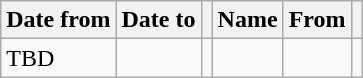<table class="wikitable">
<tr>
<th>Date from</th>
<th>Date to</th>
<th></th>
<th>Name</th>
<th>From</th>
<th></th>
</tr>
<tr>
<td>TBD</td>
<td></td>
<td></td>
<td></td>
<td></td>
<td></td>
</tr>
</table>
